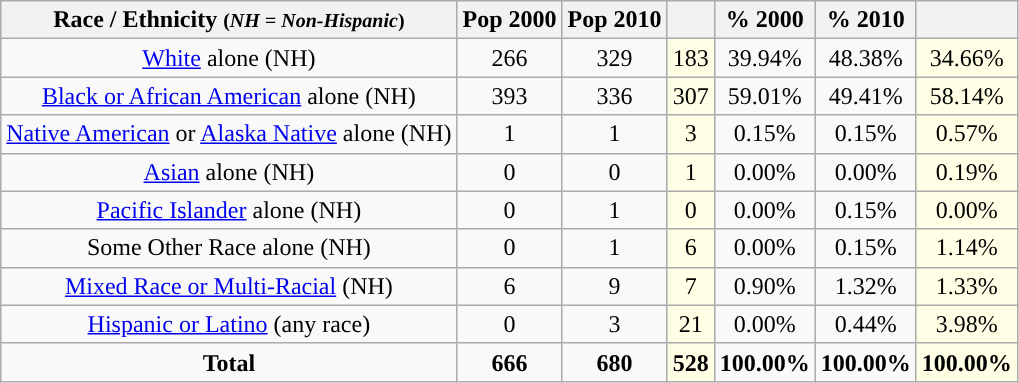<table class="wikitable" style="text-align:center;">
<tr>
<th>Race / Ethnicity <small>(<em>NH = Non-Hispanic</em>)</small></th>
<th>Pop 2000</th>
<th>Pop 2010</th>
<th></th>
<th>% 2000</th>
<th>% 2010</th>
<th></th>
</tr>
<tr>
<td><a href='#'>White</a> alone (NH)</td>
<td>266</td>
<td>329</td>
<td style='background: #ffffe6;'>183</td>
<td>39.94%</td>
<td>48.38%</td>
<td style='background: #ffffe6;'>34.66%</td>
</tr>
<tr>
<td><a href='#'>Black or African American</a> alone (NH)</td>
<td>393</td>
<td>336</td>
<td style='background: #ffffe6;'>307</td>
<td>59.01%</td>
<td>49.41%</td>
<td style='background: #ffffe6;'>58.14%</td>
</tr>
<tr>
<td><a href='#'>Native American</a> or <a href='#'>Alaska Native</a> alone (NH)</td>
<td>1</td>
<td>1</td>
<td style='background: #ffffe6;'>3</td>
<td>0.15%</td>
<td>0.15%</td>
<td style='background: #ffffe6;'>0.57%</td>
</tr>
<tr>
<td><a href='#'>Asian</a> alone (NH)</td>
<td>0</td>
<td>0</td>
<td style='background: #ffffe6;'>1</td>
<td>0.00%</td>
<td>0.00%</td>
<td style='background: #ffffe6;'>0.19%</td>
</tr>
<tr>
<td><a href='#'>Pacific Islander</a> alone (NH)</td>
<td>0</td>
<td>1</td>
<td style='background: #ffffe6;'>0</td>
<td>0.00%</td>
<td>0.15%</td>
<td style='background: #ffffe6;'>0.00%</td>
</tr>
<tr>
<td>Some Other Race alone (NH)</td>
<td>0</td>
<td>1</td>
<td style='background: #ffffe6;'>6</td>
<td>0.00%</td>
<td>0.15%</td>
<td style='background: #ffffe6;'>1.14%</td>
</tr>
<tr>
<td><a href='#'>Mixed Race or Multi-Racial</a> (NH)</td>
<td>6</td>
<td>9</td>
<td style='background: #ffffe6;'>7</td>
<td>0.90%</td>
<td>1.32%</td>
<td style='background: #ffffe6;'>1.33%</td>
</tr>
<tr>
<td><a href='#'>Hispanic or Latino</a> (any race)</td>
<td>0</td>
<td>3</td>
<td style='background: #ffffe6;'>21</td>
<td>0.00%</td>
<td>0.44%</td>
<td style='background: #ffffe6;'>3.98%</td>
</tr>
<tr>
<td><strong>Total</strong></td>
<td><strong>666</strong></td>
<td><strong>680</strong></td>
<td style='background: #ffffe6;'><strong>528</strong></td>
<td><strong>100.00%</strong></td>
<td><strong>100.00%</strong></td>
<td style='background: #ffffe6;'><strong>100.00%</strong></td>
</tr>
</table>
